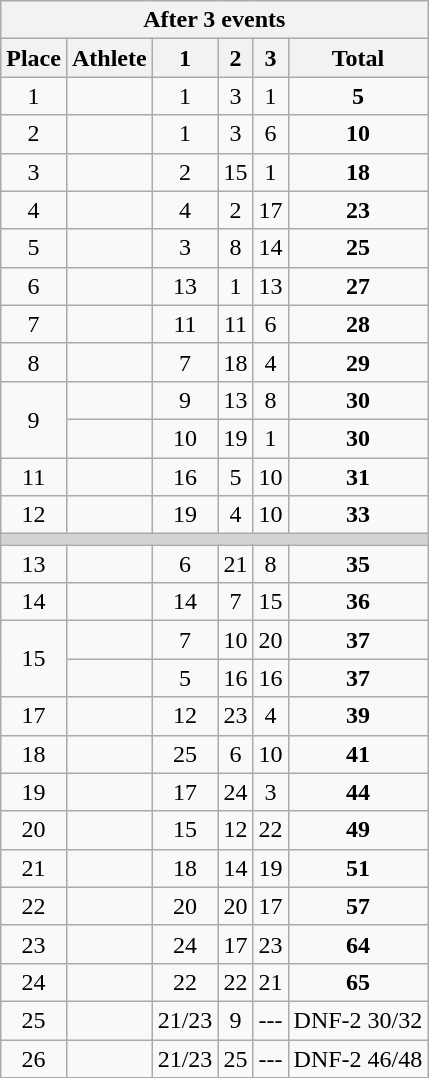<table class=wikitable style="text-align:center">
<tr>
<th colspan=6><strong>After 3 events</strong></th>
</tr>
<tr>
<th>Place</th>
<th>Athlete</th>
<th>1</th>
<th>2</th>
<th>3</th>
<th>Total</th>
</tr>
<tr>
<td>1</td>
<td align=left></td>
<td>1</td>
<td>3</td>
<td>1</td>
<td><strong>5</strong></td>
</tr>
<tr>
<td>2</td>
<td align=left></td>
<td>1</td>
<td>3</td>
<td>6</td>
<td><strong>10</strong></td>
</tr>
<tr>
<td>3</td>
<td align=left></td>
<td>2</td>
<td>15</td>
<td>1</td>
<td><strong>18</strong></td>
</tr>
<tr>
<td>4</td>
<td align=left></td>
<td>4</td>
<td>2</td>
<td>17</td>
<td><strong>23</strong></td>
</tr>
<tr>
<td>5</td>
<td align=left></td>
<td>3</td>
<td>8</td>
<td>14</td>
<td><strong>25</strong></td>
</tr>
<tr>
<td>6</td>
<td align=left></td>
<td>13</td>
<td>1</td>
<td>13</td>
<td><strong>27</strong></td>
</tr>
<tr>
<td>7</td>
<td align=left></td>
<td>11</td>
<td>11</td>
<td>6</td>
<td><strong>28</strong></td>
</tr>
<tr>
<td>8</td>
<td align=left></td>
<td>7</td>
<td>18</td>
<td>4</td>
<td><strong>29</strong></td>
</tr>
<tr>
<td rowspan=2>9</td>
<td align=left></td>
<td>9</td>
<td>13</td>
<td>8</td>
<td><strong>30</strong></td>
</tr>
<tr>
<td align=left></td>
<td>10</td>
<td>19</td>
<td>1</td>
<td><strong>30</strong></td>
</tr>
<tr>
<td>11</td>
<td align=left></td>
<td>16</td>
<td>5</td>
<td>10</td>
<td><strong>31</strong></td>
</tr>
<tr>
<td>12</td>
<td align=left></td>
<td>19</td>
<td>4</td>
<td>10</td>
<td><strong>33</strong></td>
</tr>
<tr>
<td colspan=6 bgcolor=lightgray></td>
</tr>
<tr>
<td>13</td>
<td align=left></td>
<td>6</td>
<td>21</td>
<td>8</td>
<td><strong>35</strong></td>
</tr>
<tr>
<td>14</td>
<td align=left></td>
<td>14</td>
<td>7</td>
<td>15</td>
<td><strong>36</strong></td>
</tr>
<tr>
<td rowspan=2>15</td>
<td align=left></td>
<td>7</td>
<td>10</td>
<td>20</td>
<td><strong>37</strong></td>
</tr>
<tr>
<td align=left></td>
<td>5</td>
<td>16</td>
<td>16</td>
<td><strong>37</strong></td>
</tr>
<tr>
<td>17</td>
<td align=left></td>
<td>12</td>
<td>23</td>
<td>4</td>
<td><strong>39</strong></td>
</tr>
<tr>
<td>18</td>
<td align=left></td>
<td>25</td>
<td>6</td>
<td>10</td>
<td><strong>41</strong></td>
</tr>
<tr>
<td>19</td>
<td align=left></td>
<td>17</td>
<td>24</td>
<td>3</td>
<td><strong>44</strong></td>
</tr>
<tr>
<td>20</td>
<td align=left></td>
<td>15</td>
<td>12</td>
<td>22</td>
<td><strong>49</strong></td>
</tr>
<tr>
<td>21</td>
<td align=left></td>
<td>18</td>
<td>14</td>
<td>19</td>
<td><strong>51</strong></td>
</tr>
<tr>
<td>22</td>
<td align=left></td>
<td>20</td>
<td>20</td>
<td>17</td>
<td><strong>57</strong></td>
</tr>
<tr>
<td>23</td>
<td align=left></td>
<td>24</td>
<td>17</td>
<td>23</td>
<td><strong>64</strong></td>
</tr>
<tr>
<td>24</td>
<td align=left></td>
<td>22</td>
<td>22</td>
<td>21</td>
<td><strong>65</strong></td>
</tr>
<tr>
<td>25</td>
<td align=left></td>
<td>21/23</td>
<td>9</td>
<td>---</td>
<td>DNF-2 30/32</td>
</tr>
<tr>
<td>26</td>
<td align=left></td>
<td>21/23</td>
<td>25</td>
<td>---</td>
<td>DNF-2 46/48</td>
</tr>
</table>
